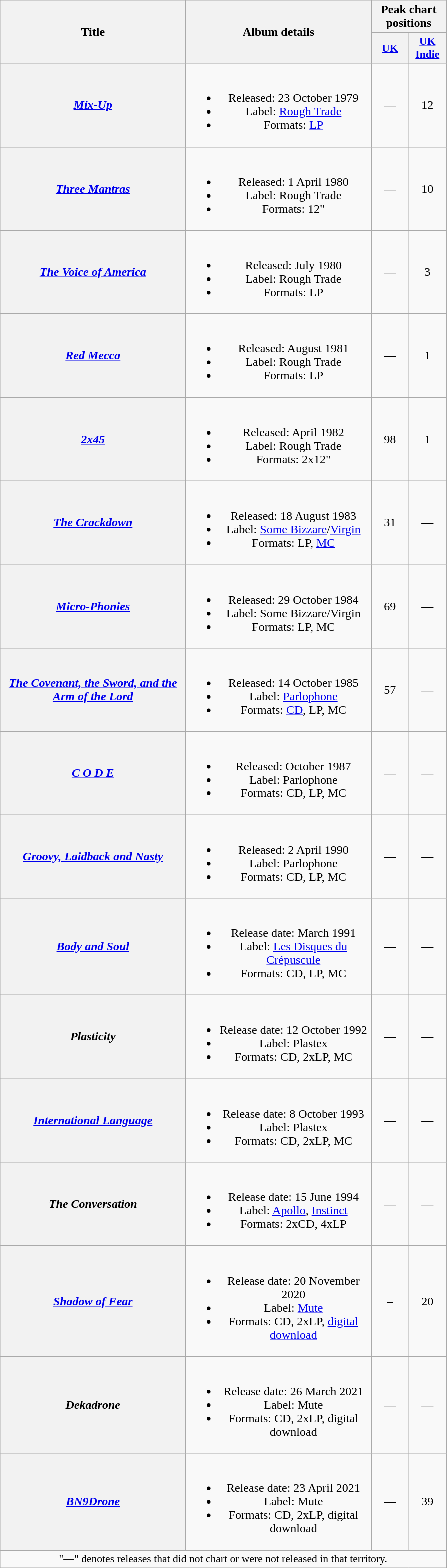<table class="wikitable plainrowheaders" style="text-align:center;">
<tr>
<th rowspan="2" scope="col" style="width:15em;">Title</th>
<th rowspan="2" scope="col" style="width:15em;">Album details</th>
<th colspan="2" scope="col">Peak chart positions</th>
</tr>
<tr>
<th scope="col" style="width:3em;font-size:90%;"><a href='#'>UK</a><br></th>
<th scope="col" style="width:3em;font-size:90%;"><a href='#'>UK<br>Indie</a><br></th>
</tr>
<tr>
<th scope="row"><em><a href='#'>Mix-Up</a></em></th>
<td><br><ul><li>Released: 23 October 1979</li><li>Label: <a href='#'>Rough Trade</a></li><li>Formats: <a href='#'>LP</a></li></ul></td>
<td>—</td>
<td>12</td>
</tr>
<tr>
<th scope="row"><em><a href='#'>Three Mantras</a></em></th>
<td><br><ul><li>Released: 1 April 1980</li><li>Label: Rough Trade</li><li>Formats: 12"</li></ul></td>
<td>—</td>
<td>10</td>
</tr>
<tr>
<th scope="row"><em><a href='#'>The Voice of America</a></em></th>
<td><br><ul><li>Released: July 1980</li><li>Label: Rough Trade</li><li>Formats: LP</li></ul></td>
<td>—</td>
<td>3</td>
</tr>
<tr>
<th scope="row"><em><a href='#'>Red Mecca</a></em></th>
<td><br><ul><li>Released: August 1981</li><li>Label: Rough Trade</li><li>Formats: LP</li></ul></td>
<td>—</td>
<td>1</td>
</tr>
<tr>
<th scope="row"><em><a href='#'>2x45</a></em></th>
<td><br><ul><li>Released: April 1982</li><li>Label: Rough Trade</li><li>Formats: 2x12"</li></ul></td>
<td>98</td>
<td>1</td>
</tr>
<tr>
<th scope="row"><em><a href='#'>The Crackdown</a></em></th>
<td><br><ul><li>Released: 18 August 1983</li><li>Label: <a href='#'>Some Bizzare</a>/<a href='#'>Virgin</a></li><li>Formats: LP, <a href='#'>MC</a></li></ul></td>
<td>31</td>
<td>—</td>
</tr>
<tr>
<th scope="row"><em><a href='#'>Micro-Phonies</a></em></th>
<td><br><ul><li>Released: 29 October 1984</li><li>Label: Some Bizzare/Virgin</li><li>Formats: LP, MC</li></ul></td>
<td>69</td>
<td>—</td>
</tr>
<tr>
<th scope="row"><em><a href='#'>The Covenant, the Sword, and the Arm of the Lord</a></em></th>
<td><br><ul><li>Released: 14 October 1985</li><li>Label: <a href='#'>Parlophone</a></li><li>Formats: <a href='#'>CD</a>, LP, MC</li></ul></td>
<td>57</td>
<td>—</td>
</tr>
<tr>
<th scope="row"><em><a href='#'>C O D E</a></em></th>
<td><br><ul><li>Released: October 1987</li><li>Label: Parlophone</li><li>Formats: CD, LP, MC</li></ul></td>
<td>—</td>
<td>—</td>
</tr>
<tr>
<th scope="row"><em><a href='#'>Groovy, Laidback and Nasty</a></em></th>
<td><br><ul><li>Released: 2 April 1990</li><li>Label: Parlophone</li><li>Formats: CD, LP, MC</li></ul></td>
<td>—</td>
<td>—</td>
</tr>
<tr>
<th scope="row"><em><a href='#'>Body and Soul</a></em></th>
<td><br><ul><li>Release date: March 1991</li><li>Label: <a href='#'>Les Disques du Crépuscule</a></li><li>Formats: CD, LP, MC</li></ul></td>
<td>—</td>
<td>—</td>
</tr>
<tr>
<th scope="row"><em>Plasticity</em></th>
<td><br><ul><li>Release date: 12 October 1992</li><li>Label: Plastex</li><li>Formats: CD, 2xLP, MC</li></ul></td>
<td>—</td>
<td>—</td>
</tr>
<tr>
<th scope="row"><em><a href='#'>International Language</a></em></th>
<td><br><ul><li>Release date: 8 October 1993</li><li>Label: Plastex</li><li>Formats: CD, 2xLP, MC</li></ul></td>
<td>—</td>
<td>—</td>
</tr>
<tr>
<th scope="row"><em>The Conversation</em></th>
<td><br><ul><li>Release date: 15 June 1994</li><li>Label: <a href='#'>Apollo</a>, <a href='#'>Instinct</a></li><li>Formats: 2xCD, 4xLP</li></ul></td>
<td>—</td>
<td>—</td>
</tr>
<tr>
<th scope="row"><em><a href='#'>Shadow of Fear</a></em></th>
<td><br><ul><li>Release date: 20 November 2020</li><li>Label: <a href='#'>Mute</a></li><li>Formats: CD, 2xLP, <a href='#'>digital download</a></li></ul></td>
<td>–</td>
<td>20</td>
</tr>
<tr>
<th scope="row"><em>Dekadrone</em></th>
<td><br><ul><li>Release date: 26 March 2021</li><li>Label: Mute</li><li>Formats: CD, 2xLP, digital download</li></ul></td>
<td>—</td>
<td>—</td>
</tr>
<tr>
<th scope="row"><em><a href='#'>BN9Drone</a></em></th>
<td><br><ul><li>Release date: 23 April 2021</li><li>Label: Mute</li><li>Formats: CD, 2xLP, digital download</li></ul></td>
<td>—</td>
<td>39</td>
</tr>
<tr>
<td colspan="4" style="font-size:90%">"—" denotes releases that did not chart or were not released in that territory.</td>
</tr>
</table>
